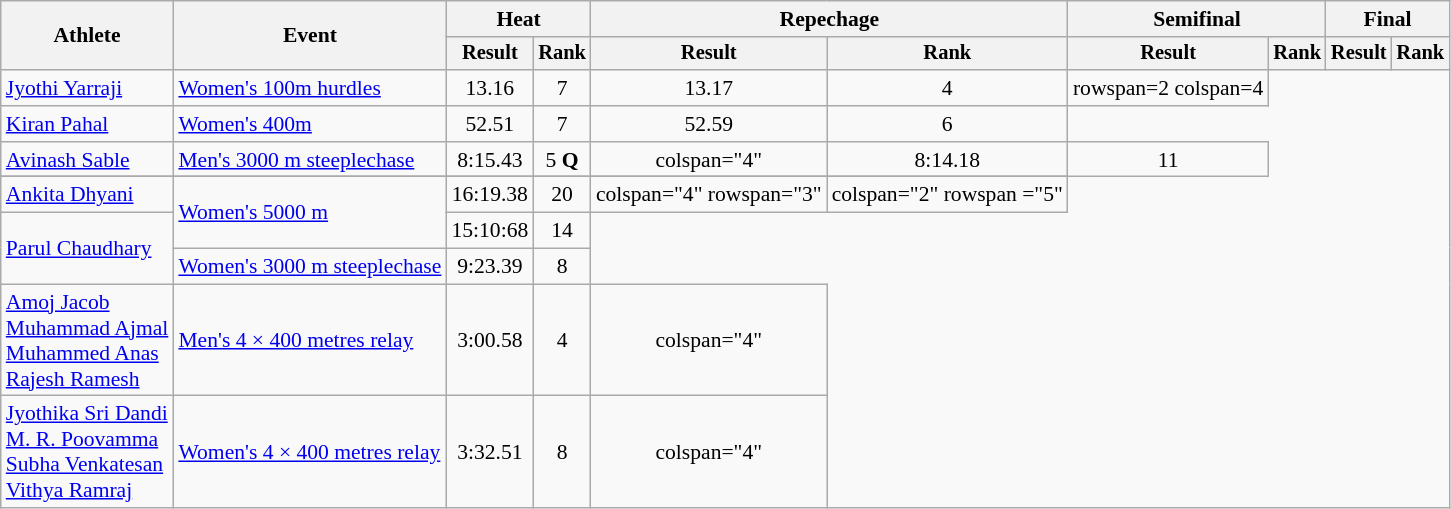<table class="wikitable" style="font-size:90%">
<tr>
<th rowspan="2">Athlete</th>
<th rowspan="2">Event</th>
<th colspan="2">Heat</th>
<th colspan=2>Repechage</th>
<th colspan=2>Semifinal</th>
<th colspan="2">Final</th>
</tr>
<tr style="font-size:95%">
<th>Result</th>
<th>Rank</th>
<th>Result</th>
<th>Rank</th>
<th>Result</th>
<th>Rank</th>
<th>Result</th>
<th>Rank</th>
</tr>
<tr align=center>
<td align=left><a href='#'>Jyothi Yarraji</a></td>
<td align=left><a href='#'>Women's 100m hurdles</a></td>
<td>13.16</td>
<td>7</td>
<td>13.17</td>
<td>4</td>
<td>rowspan=2 colspan=4</td>
</tr>
<tr align=center>
<td align=left><a href='#'>Kiran Pahal</a></td>
<td align=left><a href='#'>Women's 400m</a></td>
<td>52.51</td>
<td>7</td>
<td>52.59</td>
<td>6</td>
</tr>
<tr align=center>
<td align=left><a href='#'>Avinash Sable</a></td>
<td align=left><a href='#'>Men's 3000 m steeplechase</a></td>
<td>8:15.43</td>
<td>5 <strong>Q</strong></td>
<td>colspan="4" </td>
<td>8:14.18</td>
<td>11</td>
</tr>
<tr>
</tr>
<tr align=center>
<td align=left><a href='#'>Ankita Dhyani</a></td>
<td rowspan=2 align=left><a href='#'>Women's 5000 m</a></td>
<td>16:19.38</td>
<td>20</td>
<td>colspan="4" rowspan="3" </td>
<td>colspan="2" rowspan ="5" </td>
</tr>
<tr align=center>
<td rowspan="2" align=left><a href='#'>Parul Chaudhary</a></td>
<td>15:10:68 </td>
<td>14</td>
</tr>
<tr align=center>
<td align=left><a href='#'>Women's 3000 m steeplechase</a></td>
<td>9:23.39 </td>
<td>8</td>
</tr>
<tr align=center>
<td align=left><a href='#'>Amoj Jacob</a> <br> <a href='#'>Muhammad Ajmal</a> <br> <a href='#'>Muhammed Anas</a> <br> <a href='#'>Rajesh Ramesh</a></td>
<td align=left><a href='#'>Men's 4 × 400 metres relay</a></td>
<td>3:00.58 </td>
<td>4</td>
<td>colspan="4" </td>
</tr>
<tr align=center>
<td align=left><a href='#'>Jyothika Sri Dandi</a> <br> <a href='#'>M. R. Poovamma</a> <br> <a href='#'>Subha Venkatesan</a> <br> <a href='#'>Vithya Ramraj</a></td>
<td align=left><a href='#'>Women's 4 × 400 metres relay</a></td>
<td>3:32.51</td>
<td>8</td>
<td>colspan="4" </td>
</tr>
</table>
